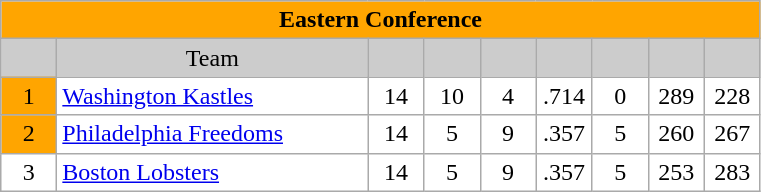<table class="wikitable" style="margin:1em; clear:right; text-align:left; line-height:normal; width=50%">
<tr>
<td style="text-align:center; background:orange" colspan=9><strong>Eastern Conference</strong></td>
</tr>
<tr>
<td style="text-align:center; background-color:#CCCCCC; width:30px"></td>
<td style="text-align:center; background-color:#CCCCCC; width:200px">Team</td>
<td style="text-align:center; background-color:#CCCCCC; width:30px"></td>
<td style="text-align:center; background-color:#CCCCCC; width:30px"></td>
<td style="text-align:center; background-color:#CCCCCC; width:30px"></td>
<td style="text-align:center; background-color:#CCCCCC; width:30px"></td>
<td style="text-align:center; background-color:#CCCCCC; width:30px"></td>
<td style="text-align:center; background-color:#CCCCCC; width:30px"></td>
<td style="text-align:center; background-color:#CCCCCC; width:30px"></td>
</tr>
<tr>
<td style="text-align:center; background:orange; width:30px">1</td>
<td style="text-align:left; background:white; width:200px"><a href='#'>Washington Kastles</a></td>
<td style="text-align:center; background:white; width:30px">14</td>
<td style="text-align:center; background:white; width:30px">10</td>
<td style="text-align:center; background:white; width:30px">4</td>
<td style="text-align:center; background:white; width:30px">.714</td>
<td style="text-align:center; background:white; width:30px">0</td>
<td style="text-align:center; background:white; width:30px">289</td>
<td style="text-align:center; background:white; width:30px">228</td>
</tr>
<tr>
<td style="text-align:center; background:orange; width:30px">2</td>
<td style="text-align:left; background:white; width:200px"><a href='#'>Philadelphia Freedoms</a></td>
<td style="text-align:center; background:white; width:30px">14</td>
<td style="text-align:center; background:white; width:30px">5</td>
<td style="text-align:center; background:white; width:30px">9</td>
<td style="text-align:center; background:white; width:30px">.357</td>
<td style="text-align:center; background:white; width:30px">5</td>
<td style="text-align:center; background:white; width:30px">260</td>
<td style="text-align:center; background:white; width:30px">267</td>
</tr>
<tr>
<td style="text-align:center; background:white; width:30px">3</td>
<td style="text-align:left; background:white; width:200px"><a href='#'>Boston Lobsters</a></td>
<td style="text-align:center; background:white; width:30px">14</td>
<td style="text-align:center; background:white; width:30px">5</td>
<td style="text-align:center; background:white; width:30px">9</td>
<td style="text-align:center; background:white; width:30px">.357</td>
<td style="text-align:center; background:white; width:30px">5</td>
<td style="text-align:center; background:white; width:30px">253</td>
<td style="text-align:center; background:white; width:30px">283</td>
</tr>
</table>
